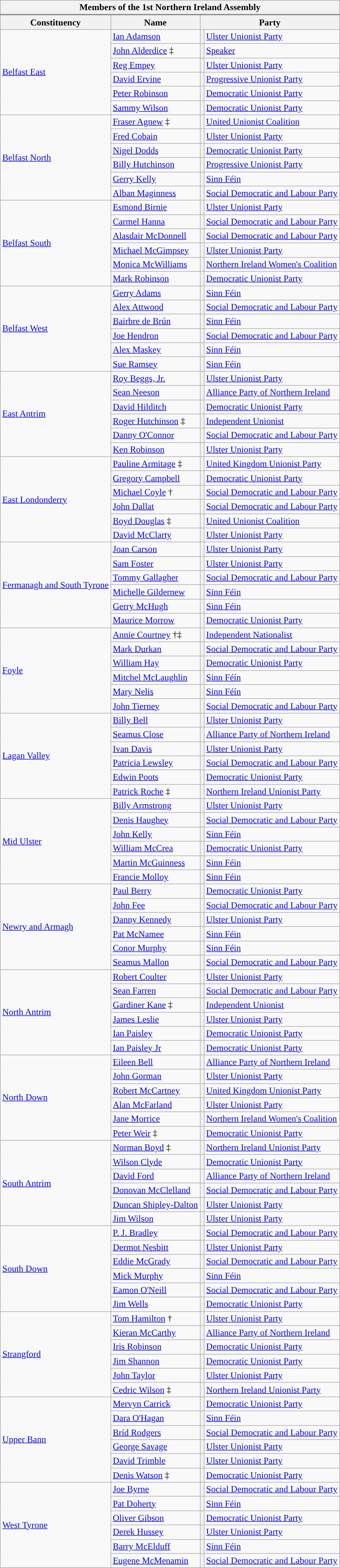<table class="wikitable">
<tr style="border-bottom: 2px solid gray;">
<th colspan=4>Members of the 1st Northern Ireland Assembly</th>
</tr>
<tr>
<th align=center>Constituency</th>
<th align=center>Name</th>
<th style="text-align:center;" colspan="2">Party</th>
</tr>
<tr>
<td rowspan="6"><a href='#'>Belfast East</a></td>
<td><a href='#'>Ian Adamson</a></td>
<th style="background-color: "></th>
<td><a href='#'>Ulster Unionist Party</a></td>
</tr>
<tr>
<td><a href='#'>John Alderdice</a> ‡</td>
<th style="background-color: "></th>
<td><a href='#'>Speaker</a></td>
</tr>
<tr>
<td><a href='#'>Reg Empey</a></td>
<th style="background-color: "></th>
<td><a href='#'>Ulster Unionist Party</a></td>
</tr>
<tr>
<td><a href='#'>David Ervine</a></td>
<th style="background-color: "></th>
<td><a href='#'>Progressive Unionist Party</a></td>
</tr>
<tr>
<td><a href='#'>Peter Robinson</a></td>
<th style="background-color: "></th>
<td><a href='#'>Democratic Unionist Party</a></td>
</tr>
<tr>
<td><a href='#'>Sammy Wilson</a></td>
<th style="background-color: "></th>
<td><a href='#'>Democratic Unionist Party</a></td>
</tr>
<tr>
<td rowspan="6"><a href='#'>Belfast North</a></td>
<td><a href='#'>Fraser Agnew</a> ‡</td>
<th style="background-color: "></th>
<td><a href='#'>United Unionist Coalition</a></td>
</tr>
<tr>
<td><a href='#'>Fred Cobain</a></td>
<th style="background-color: "></th>
<td><a href='#'>Ulster Unionist Party</a></td>
</tr>
<tr>
<td><a href='#'>Nigel Dodds</a></td>
<th style="background-color: "></th>
<td><a href='#'>Democratic Unionist Party</a></td>
</tr>
<tr>
<td><a href='#'>Billy Hutchinson</a></td>
<th style="background-color: "></th>
<td><a href='#'>Progressive Unionist Party</a></td>
</tr>
<tr>
<td><a href='#'>Gerry Kelly</a></td>
<th style="background-color: "></th>
<td><a href='#'>Sinn Féin</a></td>
</tr>
<tr>
<td><a href='#'>Alban Maginness</a></td>
<th style="background-color: "></th>
<td><a href='#'>Social Democratic and Labour Party</a></td>
</tr>
<tr>
<td rowspan="6"><a href='#'>Belfast South</a></td>
<td><a href='#'>Esmond Birnie</a></td>
<th style="background-color: "></th>
<td><a href='#'>Ulster Unionist Party</a></td>
</tr>
<tr>
<td><a href='#'>Carmel Hanna</a></td>
<th style="background-color: "></th>
<td><a href='#'>Social Democratic and Labour Party</a></td>
</tr>
<tr>
<td><a href='#'>Alasdair McDonnell</a></td>
<th style="background-color: "></th>
<td><a href='#'>Social Democratic and Labour Party</a></td>
</tr>
<tr>
<td><a href='#'>Michael McGimpsey</a></td>
<th style="background-color: "></th>
<td><a href='#'>Ulster Unionist Party</a></td>
</tr>
<tr>
<td><a href='#'>Monica McWilliams</a></td>
<th style="background-color: "></th>
<td><a href='#'>Northern Ireland Women's Coalition</a></td>
</tr>
<tr>
<td><a href='#'>Mark Robinson</a></td>
<th style="background-color: "></th>
<td><a href='#'>Democratic Unionist Party</a></td>
</tr>
<tr>
<td rowspan="6"><a href='#'>Belfast West</a></td>
<td><a href='#'>Gerry Adams</a></td>
<th style="background-color: "></th>
<td><a href='#'>Sinn Féin</a></td>
</tr>
<tr>
<td><a href='#'>Alex Attwood</a></td>
<th style="background-color: "></th>
<td><a href='#'>Social Democratic and Labour Party</a></td>
</tr>
<tr>
<td><a href='#'>Bairbre de Brún</a></td>
<th style="background-color: "></th>
<td><a href='#'>Sinn Féin</a></td>
</tr>
<tr>
<td><a href='#'>Joe Hendron</a></td>
<th style="background-color: "></th>
<td><a href='#'>Social Democratic and Labour Party</a></td>
</tr>
<tr>
<td><a href='#'>Alex Maskey</a></td>
<th style="background-color: "></th>
<td><a href='#'>Sinn Féin</a></td>
</tr>
<tr>
<td><a href='#'>Sue Ramsey</a></td>
<th style="background-color: "></th>
<td><a href='#'>Sinn Féin</a></td>
</tr>
<tr>
<td rowspan="6"><a href='#'>East Antrim</a></td>
<td><a href='#'>Roy Beggs, Jr.</a></td>
<th style="background-color: "></th>
<td><a href='#'>Ulster Unionist Party</a></td>
</tr>
<tr>
<td><a href='#'>Sean Neeson</a></td>
<th style="background-color: "></th>
<td><a href='#'>Alliance Party of Northern Ireland</a></td>
</tr>
<tr>
<td><a href='#'>David Hilditch</a></td>
<th style="background-color: "></th>
<td><a href='#'>Democratic Unionist Party</a></td>
</tr>
<tr>
<td><a href='#'>Roger Hutchinson</a> ‡</td>
<th style="background-color: "></th>
<td><a href='#'>Independent Unionist</a></td>
</tr>
<tr>
<td><a href='#'>Danny O'Connor</a></td>
<th style="background-color: "></th>
<td><a href='#'>Social Democratic and Labour Party</a></td>
</tr>
<tr>
<td><a href='#'>Ken Robinson</a></td>
<th style="background-color: "></th>
<td><a href='#'>Ulster Unionist Party</a></td>
</tr>
<tr>
<td rowspan="6"><a href='#'>East Londonderry</a></td>
<td><a href='#'>Pauline Armitage</a> ‡</td>
<th style="background-color: "></th>
<td><a href='#'>United Kingdom Unionist Party</a></td>
</tr>
<tr>
<td><a href='#'>Gregory Campbell</a></td>
<th style="background-color: "></th>
<td><a href='#'>Democratic Unionist Party</a></td>
</tr>
<tr>
<td><a href='#'>Michael Coyle</a> †</td>
<th style="background-color: "></th>
<td><a href='#'>Social Democratic and Labour Party</a></td>
</tr>
<tr>
<td><a href='#'>John Dallat</a></td>
<th style="background-color: "></th>
<td><a href='#'>Social Democratic and Labour Party</a></td>
</tr>
<tr>
<td><a href='#'>Boyd Douglas</a> ‡</td>
<th style="background-color: "></th>
<td><a href='#'>United Unionist Coalition</a></td>
</tr>
<tr>
<td><a href='#'>David McClarty</a></td>
<th style="background-color: "></th>
<td><a href='#'>Ulster Unionist Party</a></td>
</tr>
<tr>
<td rowspan="6"><a href='#'>Fermanagh and South Tyrone</a></td>
<td><a href='#'>Joan Carson</a></td>
<th style="background-color: "></th>
<td><a href='#'>Ulster Unionist Party</a></td>
</tr>
<tr>
<td><a href='#'>Sam Foster</a></td>
<th style="background-color: "></th>
<td><a href='#'>Ulster Unionist Party</a></td>
</tr>
<tr>
<td><a href='#'>Tommy Gallagher</a></td>
<th style="background-color: "></th>
<td><a href='#'>Social Democratic and Labour Party</a></td>
</tr>
<tr>
<td><a href='#'>Michelle Gildernew</a></td>
<th style="background-color: "></th>
<td><a href='#'>Sinn Féin</a></td>
</tr>
<tr>
<td><a href='#'>Gerry McHugh</a></td>
<th style="background-color: "></th>
<td><a href='#'>Sinn Féin</a></td>
</tr>
<tr>
<td><a href='#'>Maurice Morrow</a></td>
<th style="background-color: "></th>
<td><a href='#'>Democratic Unionist Party</a></td>
</tr>
<tr>
<td rowspan="6"><a href='#'>Foyle</a></td>
<td><a href='#'>Annie Courtney</a> †‡</td>
<th style="background-color: "></th>
<td><a href='#'>Independent Nationalist</a></td>
</tr>
<tr>
<td><a href='#'>Mark Durkan</a></td>
<th style="background-color: "></th>
<td><a href='#'>Social Democratic and Labour Party</a></td>
</tr>
<tr>
<td><a href='#'>William Hay</a></td>
<th style="background-color: "></th>
<td><a href='#'>Democratic Unionist Party</a></td>
</tr>
<tr>
<td><a href='#'>Mitchel McLaughlin</a></td>
<th style="background-color: "></th>
<td><a href='#'>Sinn Féín</a></td>
</tr>
<tr>
<td><a href='#'>Mary Nelis</a></td>
<th style="background-color: "></th>
<td><a href='#'>Sinn Féín</a></td>
</tr>
<tr>
<td><a href='#'>John Tierney</a></td>
<th style="background-color: "></th>
<td><a href='#'>Social Democratic and Labour Party</a></td>
</tr>
<tr>
<td rowspan="6"><a href='#'>Lagan Valley</a></td>
<td><a href='#'>Billy Bell</a></td>
<th style="background-color: "></th>
<td><a href='#'>Ulster Unionist Party</a></td>
</tr>
<tr>
<td><a href='#'>Seamus Close</a></td>
<th style="background-color: "></th>
<td><a href='#'>Alliance Party of Northern Ireland</a></td>
</tr>
<tr>
<td><a href='#'>Ivan Davis</a></td>
<th style="background-color: "></th>
<td><a href='#'>Ulster Unionist Party</a></td>
</tr>
<tr>
<td><a href='#'>Patricia Lewsley</a></td>
<th style="background-color: "></th>
<td><a href='#'>Social Democratic and Labour Party</a></td>
</tr>
<tr>
<td><a href='#'>Edwin Poots</a></td>
<th style="background-color: "></th>
<td><a href='#'>Democratic Unionist Party</a></td>
</tr>
<tr>
<td><a href='#'>Patrick Roche</a> ‡</td>
<th style="background-color: "></th>
<td><a href='#'>Northern Ireland Unionist Party</a></td>
</tr>
<tr>
<td rowspan="6"><a href='#'>Mid Ulster</a></td>
<td><a href='#'>Billy Armstrong</a></td>
<th style="background-color: "></th>
<td><a href='#'>Ulster Unionist Party</a></td>
</tr>
<tr>
<td><a href='#'>Denis Haughey</a></td>
<th style="background-color: "></th>
<td><a href='#'>Social Democratic and Labour Party</a></td>
</tr>
<tr>
<td><a href='#'>John Kelly</a></td>
<th style="background-color: "></th>
<td><a href='#'>Sinn Féin</a></td>
</tr>
<tr>
<td><a href='#'>William McCrea</a></td>
<th style="background-color: "></th>
<td><a href='#'>Democratic Unionist Party</a></td>
</tr>
<tr>
<td><a href='#'>Martin McGuinness</a></td>
<th style="background-color: "></th>
<td><a href='#'>Sinn Féin</a></td>
</tr>
<tr>
<td><a href='#'>Francie Molloy</a></td>
<th style="background-color: "></th>
<td><a href='#'>Sinn Féin</a></td>
</tr>
<tr>
<td rowspan="6"><a href='#'>Newry and Armagh</a></td>
<td><a href='#'>Paul Berry</a></td>
<th style="background-color: "></th>
<td><a href='#'>Democratic Unionist Party</a></td>
</tr>
<tr>
<td><a href='#'>John Fee</a></td>
<th style="background-color: "></th>
<td><a href='#'>Social Democratic and Labour Party</a></td>
</tr>
<tr>
<td><a href='#'>Danny Kennedy</a></td>
<th style="background-color: "></th>
<td><a href='#'>Ulster Unionist Party</a></td>
</tr>
<tr>
<td><a href='#'>Pat McNamee</a></td>
<th style="background-color: "></th>
<td><a href='#'>Sinn Féin</a></td>
</tr>
<tr>
<td><a href='#'>Conor Murphy</a></td>
<th style="background-color: "></th>
<td><a href='#'>Sinn Féin</a></td>
</tr>
<tr>
<td><a href='#'>Seamus Mallon</a></td>
<th style="background-color: "></th>
<td><a href='#'>Social Democratic and Labour Party</a></td>
</tr>
<tr>
<td rowspan="6"><a href='#'>North Antrim</a></td>
<td><a href='#'>Robert Coulter</a></td>
<th style="background-color: "></th>
<td><a href='#'>Ulster Unionist Party</a></td>
</tr>
<tr>
<td><a href='#'>Sean Farren</a></td>
<th style="background-color: "></th>
<td><a href='#'>Social Democratic and Labour Party</a></td>
</tr>
<tr>
<td><a href='#'>Gardiner Kane</a> ‡</td>
<th style="background-color: "></th>
<td><a href='#'>Independent Unionist</a></td>
</tr>
<tr>
<td><a href='#'>James Leslie</a></td>
<th style="background-color: "></th>
<td><a href='#'>Ulster Unionist Party</a></td>
</tr>
<tr>
<td><a href='#'>Ian Paisley</a></td>
<th style="background-color: "></th>
<td><a href='#'>Democratic Unionist Party</a></td>
</tr>
<tr>
<td><a href='#'>Ian Paisley Jr</a></td>
<th style="background-color: "></th>
<td><a href='#'>Democratic Unionist Party</a></td>
</tr>
<tr>
<td rowspan="6"><a href='#'>North Down</a></td>
<td><a href='#'>Eileen Bell</a></td>
<th style="background-color: "></th>
<td><a href='#'>Alliance Party of Northern Ireland</a></td>
</tr>
<tr>
<td><a href='#'>John Gorman</a></td>
<th style="background-color: "></th>
<td><a href='#'>Ulster Unionist Party</a></td>
</tr>
<tr>
<td><a href='#'>Robert McCartney</a></td>
<th style="background-color: "></th>
<td><a href='#'>United Kingdom Unionist Party</a></td>
</tr>
<tr>
<td><a href='#'>Alan McFarland</a></td>
<th style="background-color: "></th>
<td><a href='#'>Ulster Unionist Party</a></td>
</tr>
<tr>
<td><a href='#'>Jane Morrice</a></td>
<th style="background-color: "></th>
<td><a href='#'>Northern Ireland Women's Coalition</a></td>
</tr>
<tr>
<td><a href='#'>Peter Weir</a> ‡</td>
<th style="background-color: "></th>
<td><a href='#'>Democratic Unionist Party</a></td>
</tr>
<tr>
<td rowspan="6"><a href='#'>South Antrim</a></td>
<td><a href='#'>Norman Boyd</a> ‡</td>
<th style="background-color: "></th>
<td><a href='#'>Northern Ireland Unionist Party</a></td>
</tr>
<tr>
<td><a href='#'>Wilson Clyde</a></td>
<th style="background-color: "></th>
<td><a href='#'>Democratic Unionist Party</a></td>
</tr>
<tr>
<td><a href='#'>David Ford</a></td>
<th style="background-color: "></th>
<td><a href='#'>Alliance Party of Northern Ireland</a></td>
</tr>
<tr>
<td><a href='#'>Donovan McClelland</a></td>
<th style="background-color: "></th>
<td><a href='#'>Social Democratic and Labour Party</a></td>
</tr>
<tr>
<td><a href='#'>Duncan Shipley-Dalton</a></td>
<th style="background-color: "></th>
<td><a href='#'>Ulster Unionist Party</a></td>
</tr>
<tr>
<td><a href='#'>Jim Wilson</a></td>
<th style="background-color: "></th>
<td><a href='#'>Ulster Unionist Party</a></td>
</tr>
<tr>
<td rowspan="6"><a href='#'>South Down</a></td>
<td><a href='#'>P. J. Bradley</a></td>
<th style="background-color: "></th>
<td><a href='#'>Social Democratic and Labour Party</a></td>
</tr>
<tr>
<td><a href='#'>Dermot Nesbitt</a></td>
<th style="background-color: "></th>
<td><a href='#'>Ulster Unionist Party</a></td>
</tr>
<tr>
<td><a href='#'>Eddie McGrady</a></td>
<th style="background-color: "></th>
<td><a href='#'>Social Democratic and Labour Party</a></td>
</tr>
<tr>
<td><a href='#'>Mick Murphy</a></td>
<th style="background-color: "></th>
<td><a href='#'>Sinn Féin</a></td>
</tr>
<tr>
<td><a href='#'>Eamon O'Neill</a></td>
<th style="background-color: "></th>
<td><a href='#'>Social Democratic and Labour Party</a></td>
</tr>
<tr>
<td><a href='#'>Jim Wells</a></td>
<th style="background-color: "></th>
<td><a href='#'>Democratic Unionist Party</a></td>
</tr>
<tr>
<td rowspan="6"><a href='#'>Strangford</a></td>
<td><a href='#'>Tom Hamilton</a> †</td>
<th style="background-color: "></th>
<td><a href='#'>Ulster Unionist Party</a></td>
</tr>
<tr>
<td><a href='#'>Kieran McCarthy</a></td>
<th style="background-color: "></th>
<td><a href='#'>Alliance Party of Northern Ireland</a></td>
</tr>
<tr>
<td><a href='#'>Iris Robinson</a></td>
<th style="background-color: "></th>
<td><a href='#'>Democratic Unionist Party</a></td>
</tr>
<tr>
<td><a href='#'>Jim Shannon</a></td>
<th style="background-color: "></th>
<td><a href='#'>Democratic Unionist Party</a></td>
</tr>
<tr>
<td><a href='#'>John Taylor</a></td>
<th style="background-color: "></th>
<td><a href='#'>Ulster Unionist Party</a></td>
</tr>
<tr>
<td><a href='#'>Cedric Wilson</a> ‡</td>
<th style="background-color: "></th>
<td><a href='#'>Northern Ireland Unionist Party</a></td>
</tr>
<tr>
<td rowspan="6"><a href='#'>Upper Bann</a></td>
<td><a href='#'>Mervyn Carrick</a></td>
<th style="background-color: "></th>
<td><a href='#'>Democratic Unionist Party</a></td>
</tr>
<tr>
<td><a href='#'>Dara O'Hagan</a></td>
<th style="background-color: "></th>
<td><a href='#'>Sinn Féin</a></td>
</tr>
<tr>
<td><a href='#'>Bríd Rodgers</a></td>
<th style="background-color: "></th>
<td><a href='#'>Social Democratic and Labour Party</a></td>
</tr>
<tr>
<td><a href='#'>George Savage</a></td>
<th style="background-color: "></th>
<td><a href='#'>Ulster Unionist Party</a></td>
</tr>
<tr>
<td><a href='#'>David Trimble</a></td>
<th style="background-color: "></th>
<td><a href='#'>Ulster Unionist Party</a></td>
</tr>
<tr>
<td><a href='#'>Denis Watson</a> ‡</td>
<th style="background-color: "></th>
<td><a href='#'>Democratic Unionist Party</a></td>
</tr>
<tr>
<td rowspan="6"><a href='#'>West Tyrone</a></td>
<td><a href='#'>Joe Byrne</a></td>
<th style="background-color: "></th>
<td><a href='#'>Social Democratic and Labour Party</a></td>
</tr>
<tr>
<td><a href='#'>Pat Doherty</a></td>
<th style="background-color: "></th>
<td><a href='#'>Sinn Féin</a></td>
</tr>
<tr>
<td><a href='#'>Oliver Gibson</a></td>
<th style="background-color: "></th>
<td><a href='#'>Democratic Unionist Party</a></td>
</tr>
<tr>
<td><a href='#'>Derek Hussey</a></td>
<th style="background-color: "></th>
<td><a href='#'>Ulster Unionist Party</a></td>
</tr>
<tr>
<td><a href='#'>Barry McElduff</a></td>
<th style="background-color: "></th>
<td><a href='#'>Sinn Féin</a></td>
</tr>
<tr>
<td><a href='#'>Eugene McMenamin</a></td>
<th style="background-color: "></th>
<td><a href='#'>Social Democratic and Labour Party</a></td>
</tr>
</table>
